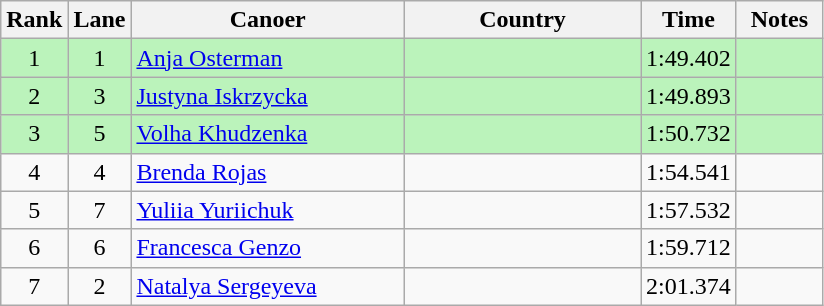<table class="wikitable" style="text-align:center;">
<tr>
<th width=30>Rank</th>
<th width=30>Lane</th>
<th width=175>Canoer</th>
<th width=150>Country</th>
<th width=30>Time</th>
<th width=50>Notes</th>
</tr>
<tr bgcolor="#bbf3bb">
<td>1</td>
<td>1</td>
<td align=left><a href='#'>Anja Osterman</a></td>
<td align=left></td>
<td>1:49.402</td>
<td></td>
</tr>
<tr bgcolor="#bbf3bb">
<td>2</td>
<td>3</td>
<td align=left><a href='#'>Justyna Iskrzycka</a></td>
<td align=left></td>
<td>1:49.893</td>
<td></td>
</tr>
<tr bgcolor="#bbf3bb">
<td>3</td>
<td>5</td>
<td align=left><a href='#'>Volha Khudzenka</a></td>
<td align=left></td>
<td>1:50.732</td>
<td></td>
</tr>
<tr>
<td>4</td>
<td>4</td>
<td align=left><a href='#'>Brenda Rojas</a></td>
<td align=left></td>
<td>1:54.541</td>
<td></td>
</tr>
<tr>
<td>5</td>
<td>7</td>
<td align=left><a href='#'>Yuliia Yuriichuk</a></td>
<td align=left></td>
<td>1:57.532</td>
<td></td>
</tr>
<tr>
<td>6</td>
<td>6</td>
<td align=left><a href='#'>Francesca Genzo</a></td>
<td align=left></td>
<td>1:59.712</td>
<td></td>
</tr>
<tr>
<td>7</td>
<td>2</td>
<td align=left><a href='#'>Natalya Sergeyeva</a></td>
<td align=left></td>
<td>2:01.374</td>
<td></td>
</tr>
</table>
